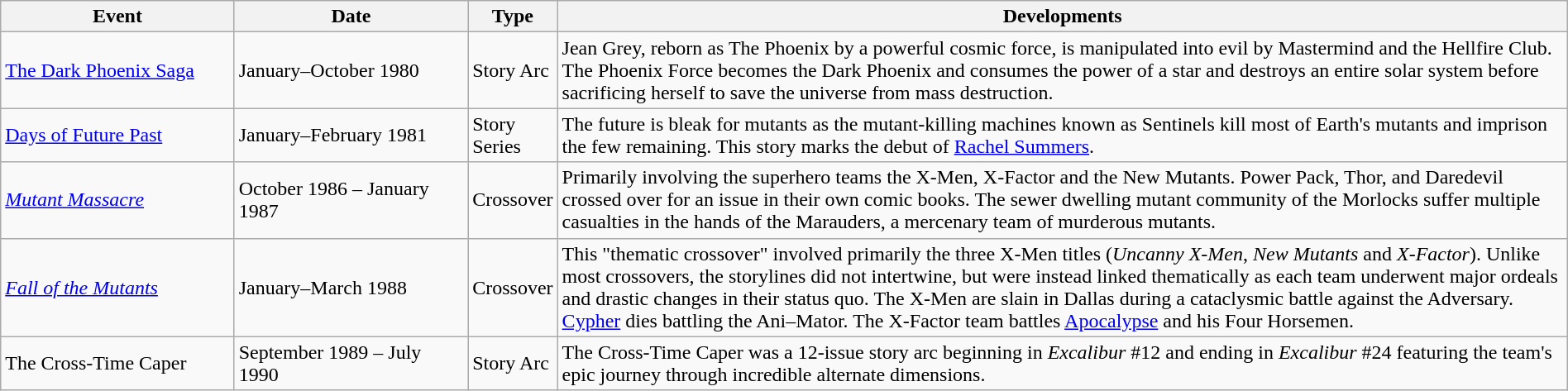<table class="wikitable" style="width:100%;">
<tr>
<th width=15%>Event</th>
<th width=15%>Date</th>
<th width=5%>Type</th>
<th width=70%>Developments</th>
</tr>
<tr>
<td><a href='#'>The Dark Phoenix Saga</a></td>
<td>January–October 1980</td>
<td>Story Arc</td>
<td>Jean Grey, reborn as The Phoenix by a powerful cosmic force, is manipulated into evil by Mastermind and the Hellfire Club. The Phoenix Force becomes the Dark Phoenix and consumes the power of a star and destroys an entire solar system before sacrificing herself to save the universe from mass destruction.</td>
</tr>
<tr>
<td><a href='#'>Days of Future Past</a></td>
<td>January–February 1981</td>
<td>Story Series</td>
<td>The future is bleak for mutants as the mutant-killing machines known as Sentinels kill most of Earth's mutants and imprison the few remaining. This story marks the debut of <a href='#'>Rachel Summers</a>.</td>
</tr>
<tr>
<td><em><a href='#'>Mutant Massacre</a></em></td>
<td>October 1986 – January 1987</td>
<td>Crossover</td>
<td>Primarily involving the superhero teams the X-Men, X-Factor and the New Mutants. Power Pack, Thor, and Daredevil crossed over for an issue in their own comic books. The sewer dwelling mutant community of the Morlocks suffer multiple casualties in the hands of the Marauders, a mercenary team of murderous mutants.</td>
</tr>
<tr>
<td><em><a href='#'>Fall of the Mutants</a></em></td>
<td>January–March 1988</td>
<td>Crossover</td>
<td>This "thematic crossover" involved primarily the three X-Men titles (<em>Uncanny X-Men</em>, <em>New Mutants</em> and <em>X-Factor</em>). Unlike most crossovers, the storylines did not intertwine, but were instead linked thematically as each team underwent major ordeals and drastic changes in their status quo. The X-Men are slain in Dallas during a cataclysmic battle against the Adversary. <a href='#'>Cypher</a> dies battling the Ani–Mator. The X-Factor team battles <a href='#'>Apocalypse</a> and his Four Horsemen.</td>
</tr>
<tr>
<td>The Cross-Time Caper</td>
<td>September 1989 – July 1990</td>
<td>Story Arc</td>
<td>The Cross-Time Caper was a 12-issue story arc beginning in <em>Excalibur</em> #12 and ending in <em>Excalibur</em> #24 featuring the team's epic journey through incredible alternate dimensions.</td>
</tr>
</table>
